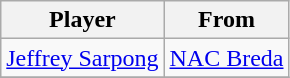<table class="wikitable">
<tr>
<th>Player</th>
<th>From</th>
</tr>
<tr>
<td> <a href='#'>Jeffrey Sarpong</a></td>
<td> <a href='#'>NAC Breda</a></td>
</tr>
<tr>
</tr>
</table>
